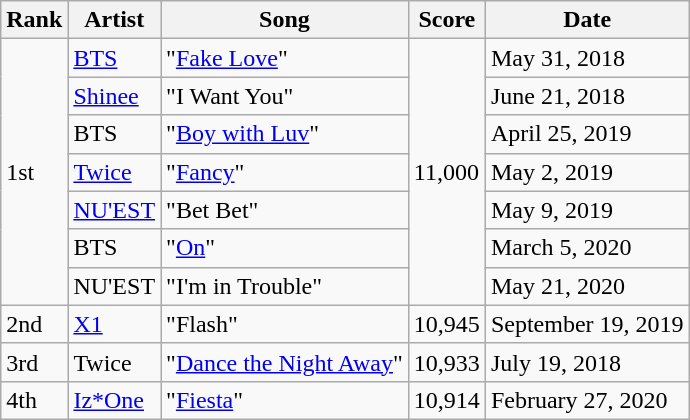<table class="wikitable">
<tr>
<th style=text-align:center>Rank</th>
<th style=text-align:center>Artist</th>
<th style=text-align:center>Song</th>
<th style=text-align:center>Score</th>
<th style=text-align:center>Date</th>
</tr>
<tr>
<td rowspan="7">1st</td>
<td><a href='#'>BTS</a></td>
<td>"<a href='#'>Fake Love</a>"</td>
<td rowspan="7">11,000</td>
<td>May 31, 2018</td>
</tr>
<tr>
<td><a href='#'>Shinee</a></td>
<td>"I Want You"</td>
<td>June 21, 2018</td>
</tr>
<tr>
<td>BTS</td>
<td>"<a href='#'>Boy with Luv</a>"</td>
<td>April 25, 2019</td>
</tr>
<tr>
<td><a href='#'>Twice</a></td>
<td>"<a href='#'>Fancy</a>"</td>
<td>May 2, 2019</td>
</tr>
<tr>
<td><a href='#'>NU'EST</a></td>
<td>"Bet Bet"</td>
<td>May 9, 2019</td>
</tr>
<tr>
<td>BTS</td>
<td>"<a href='#'>On</a>"</td>
<td>March 5, 2020</td>
</tr>
<tr>
<td>NU'EST</td>
<td>"I'm in Trouble"</td>
<td>May 21, 2020</td>
</tr>
<tr>
<td>2nd</td>
<td><a href='#'>X1</a></td>
<td>"Flash"</td>
<td>10,945</td>
<td>September 19, 2019</td>
</tr>
<tr>
<td>3rd</td>
<td>Twice</td>
<td>"<a href='#'>Dance the Night Away</a>"</td>
<td>10,933</td>
<td>July 19, 2018</td>
</tr>
<tr>
<td>4th</td>
<td><a href='#'>Iz*One</a></td>
<td>"<a href='#'>Fiesta</a>"</td>
<td>10,914</td>
<td>February 27, 2020</td>
</tr>
</table>
